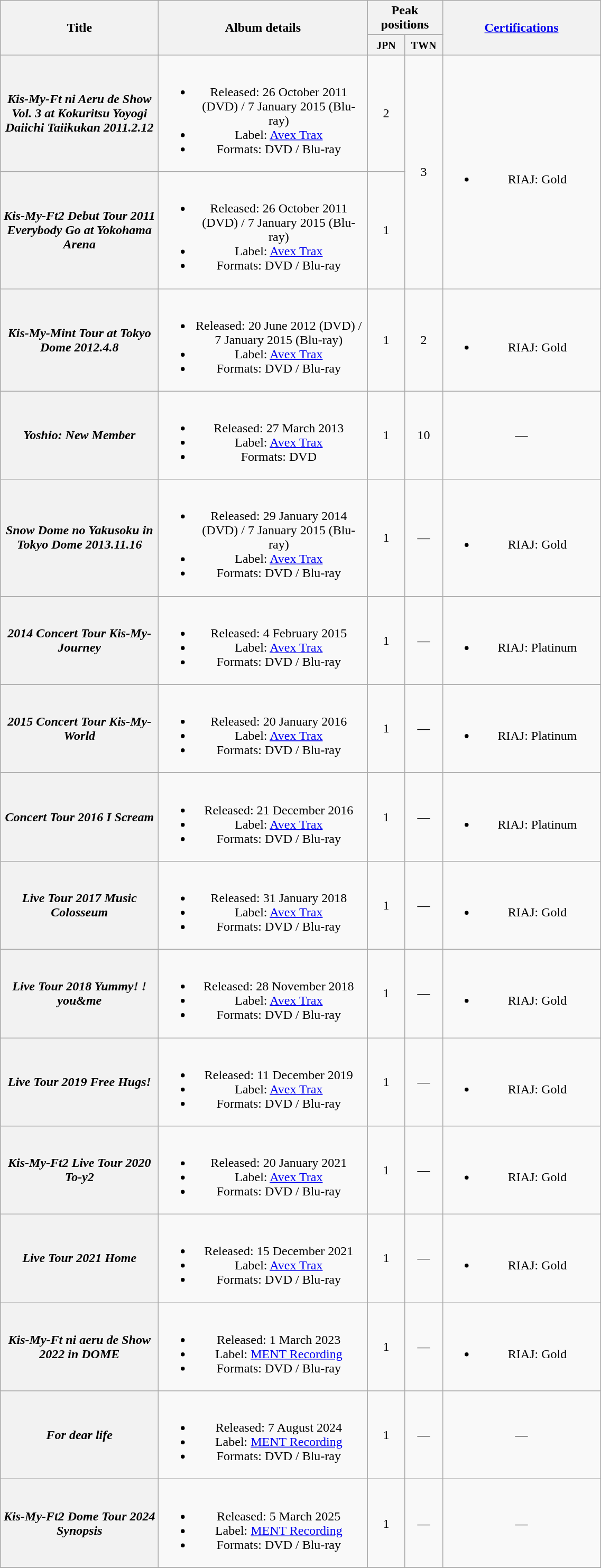<table class="wikitable plainrowheaders" style="text-align:center;">
<tr>
<th style="width:12em;" rowspan="2">Title</th>
<th style="width:16em;" rowspan="2">Album details</th>
<th colspan="2">Peak positions</th>
<th style="width:12em;" rowspan="2"><a href='#'>Certifications</a></th>
</tr>
<tr>
<th style="width:2.5em;"><small>JPN</small><br></th>
<th style="width:2.5em;"><small>TWN</small><br></th>
</tr>
<tr>
<th scope="row"><em>Kis-My-Ft ni Aeru de Show Vol. 3 at Kokuritsu Yoyogi Daiichi Taiikukan 2011.2.12</em></th>
<td><br><ul><li>Released: 26 October 2011 (DVD) / 7 January 2015 (Blu-ray)</li><li>Label: <a href='#'>Avex Trax</a></li><li>Formats: DVD / Blu-ray</li></ul></td>
<td>2</td>
<td rowspan="2">3</td>
<td rowspan="2"><br><ul><li>RIAJ: Gold</li></ul></td>
</tr>
<tr>
<th scope="row"><em>Kis-My-Ft2 Debut Tour 2011 Everybody Go at Yokohama Arena</em></th>
<td><br><ul><li>Released: 26 October 2011 (DVD) / 7 January 2015 (Blu-ray)</li><li>Label: <a href='#'>Avex Trax</a></li><li>Formats: DVD / Blu-ray</li></ul></td>
<td>1</td>
</tr>
<tr>
<th scope="row"><em>Kis-My-Mint Tour at Tokyo Dome 2012.4.8</em></th>
<td><br><ul><li>Released: 20 June 2012 (DVD) / 7 January 2015 (Blu-ray)</li><li>Label: <a href='#'>Avex Trax</a></li><li>Formats: DVD / Blu-ray</li></ul></td>
<td>1</td>
<td>2</td>
<td><br><ul><li>RIAJ: Gold</li></ul></td>
</tr>
<tr>
<th scope="row"><em>Yoshio: New Member</em></th>
<td><br><ul><li>Released: 27 March 2013</li><li>Label: <a href='#'>Avex Trax</a></li><li>Formats: DVD</li></ul></td>
<td>1</td>
<td>10</td>
<td>—</td>
</tr>
<tr>
<th scope="row"><em>Snow Dome no Yakusoku in Tokyo Dome 2013.11.16</em></th>
<td><br><ul><li>Released: 29 January 2014 (DVD) / 7 January 2015 (Blu-ray)</li><li>Label: <a href='#'>Avex Trax</a></li><li>Formats: DVD / Blu-ray</li></ul></td>
<td>1</td>
<td>—</td>
<td><br><ul><li>RIAJ: Gold</li></ul></td>
</tr>
<tr>
<th scope="row"><em>2014 Concert Tour Kis-My-Journey</em></th>
<td><br><ul><li>Released: 4 February 2015</li><li>Label: <a href='#'>Avex Trax</a></li><li>Formats: DVD / Blu-ray</li></ul></td>
<td>1</td>
<td>—</td>
<td><br><ul><li>RIAJ: Platinum</li></ul></td>
</tr>
<tr>
<th scope="row"><em>2015 Concert Tour Kis-My-World</em></th>
<td><br><ul><li>Released: 20 January 2016</li><li>Label: <a href='#'>Avex Trax</a></li><li>Formats: DVD / Blu-ray</li></ul></td>
<td>1</td>
<td>—</td>
<td><br><ul><li>RIAJ: Platinum</li></ul></td>
</tr>
<tr>
<th scope="row"><em>Concert Tour 2016 I Scream</em></th>
<td><br><ul><li>Released: 21 December 2016</li><li>Label: <a href='#'>Avex Trax</a></li><li>Formats: DVD / Blu-ray</li></ul></td>
<td>1</td>
<td>—</td>
<td><br><ul><li>RIAJ: Platinum</li></ul></td>
</tr>
<tr>
<th scope="row"><em>Live Tour 2017 Music Colosseum</em></th>
<td><br><ul><li>Released: 31 January 2018</li><li>Label: <a href='#'>Avex Trax</a></li><li>Formats: DVD / Blu-ray</li></ul></td>
<td>1</td>
<td>—</td>
<td><br><ul><li>RIAJ: Gold</li></ul></td>
</tr>
<tr>
<th scope="row"><em>Live Tour 2018 Yummy! ! you&me</em></th>
<td><br><ul><li>Released: 28 November 2018</li><li>Label: <a href='#'>Avex Trax</a></li><li>Formats: DVD / Blu-ray</li></ul></td>
<td>1</td>
<td>—</td>
<td><br><ul><li>RIAJ: Gold</li></ul></td>
</tr>
<tr>
<th scope="row"><em>Live Tour 2019 Free Hugs!</em></th>
<td><br><ul><li>Released: 11 December 2019</li><li>Label: <a href='#'>Avex Trax</a></li><li>Formats: DVD / Blu-ray</li></ul></td>
<td>1</td>
<td>—</td>
<td><br><ul><li>RIAJ: Gold</li></ul></td>
</tr>
<tr>
<th scope="row"><em>Kis-My-Ft2 Live Tour 2020 To-y2</em></th>
<td><br><ul><li>Released: 20 January 2021</li><li>Label: <a href='#'>Avex Trax</a></li><li>Formats: DVD / Blu-ray</li></ul></td>
<td>1</td>
<td>—</td>
<td><br><ul><li>RIAJ: Gold</li></ul></td>
</tr>
<tr>
<th scope="row"><em>Live Tour 2021 Home</em></th>
<td><br><ul><li>Released: 15 December 2021</li><li>Label: <a href='#'>Avex Trax</a></li><li>Formats: DVD / Blu-ray</li></ul></td>
<td>1</td>
<td>—</td>
<td><br><ul><li>RIAJ: Gold</li></ul></td>
</tr>
<tr>
<th scope="row"><em>Kis-My-Ft ni aeru de Show 2022 in DOME</em></th>
<td><br><ul><li>Released: 1 March 2023</li><li>Label: <a href='#'>MENT Recording</a></li><li>Formats: DVD / Blu-ray</li></ul></td>
<td>1</td>
<td>—</td>
<td><br><ul><li>RIAJ: Gold</li></ul></td>
</tr>
<tr>
<th scope="row"><em>For dear life</em></th>
<td><br><ul><li>Released: 7 August 2024</li><li>Label: <a href='#'>MENT Recording</a></li><li>Formats: DVD / Blu-ray</li></ul></td>
<td>1</td>
<td>—</td>
<td>—</td>
</tr>
<tr>
<th scope="row"><em>Kis-My-Ft2 Dome Tour 2024 Synopsis</em></th>
<td><br><ul><li>Released: 5 March 2025</li><li>Label: <a href='#'>MENT Recording</a></li><li>Formats: DVD / Blu-ray</li></ul></td>
<td>1</td>
<td>—</td>
<td>—</td>
</tr>
<tr>
</tr>
</table>
